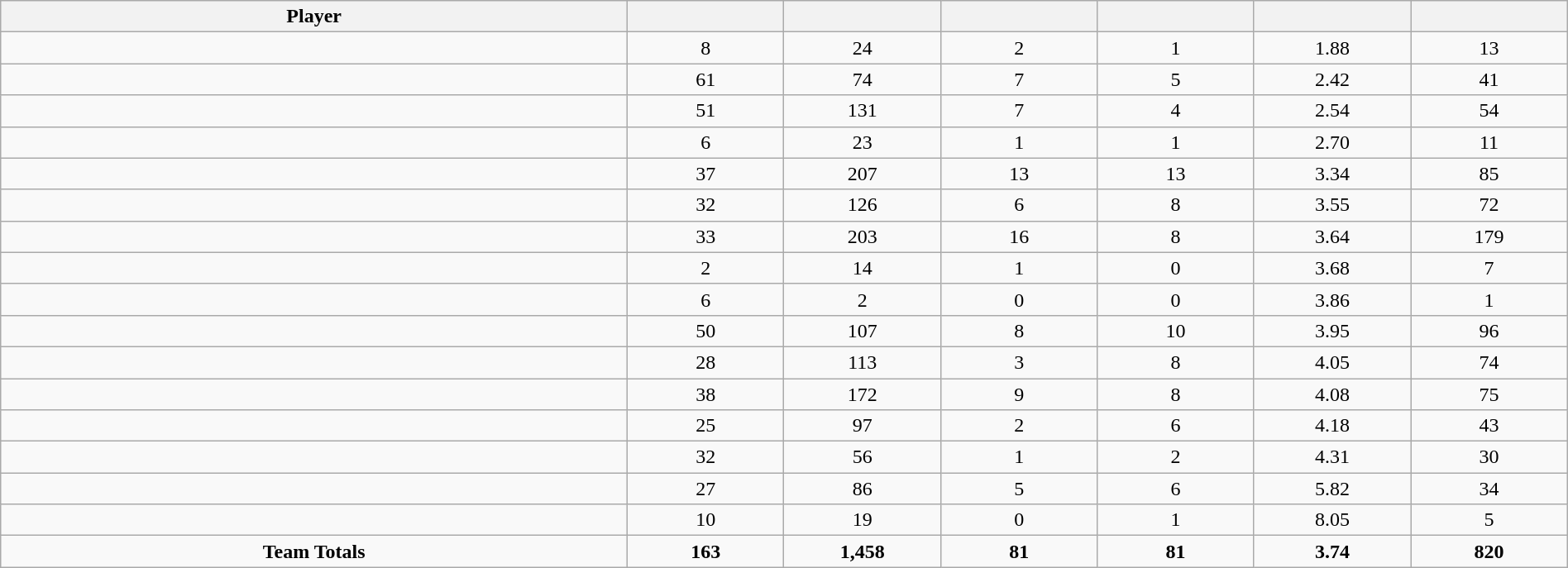<table class="wikitable sortable" style="text-align:center;" width="100%">
<tr>
<th width="40%">Player</th>
<th width="10%"></th>
<th width="10%" data-sort-type="number"></th>
<th width="10%"></th>
<th width="10%"></th>
<th width="10%"></th>
<th width="10%"></th>
</tr>
<tr>
<td></td>
<td>8</td>
<td>24</td>
<td>2</td>
<td>1</td>
<td>1.88</td>
<td>13</td>
</tr>
<tr>
<td></td>
<td>61</td>
<td>74</td>
<td>7</td>
<td>5</td>
<td>2.42</td>
<td>41</td>
</tr>
<tr>
<td></td>
<td>51</td>
<td>131</td>
<td>7</td>
<td>4</td>
<td>2.54</td>
<td>54</td>
</tr>
<tr>
<td></td>
<td>6</td>
<td>23</td>
<td>1</td>
<td>1</td>
<td>2.70</td>
<td>11</td>
</tr>
<tr>
<td></td>
<td>37</td>
<td>207</td>
<td>13</td>
<td>13</td>
<td>3.34</td>
<td>85</td>
</tr>
<tr>
<td></td>
<td>32</td>
<td>126</td>
<td>6</td>
<td>8</td>
<td>3.55</td>
<td>72</td>
</tr>
<tr>
<td></td>
<td>33</td>
<td>203</td>
<td>16</td>
<td>8</td>
<td>3.64</td>
<td>179</td>
</tr>
<tr>
<td></td>
<td>2</td>
<td>14</td>
<td>1</td>
<td>0</td>
<td>3.68</td>
<td>7</td>
</tr>
<tr>
<td></td>
<td>6</td>
<td>2</td>
<td>0</td>
<td>0</td>
<td>3.86</td>
<td>1</td>
</tr>
<tr>
<td></td>
<td>50</td>
<td>107</td>
<td>8</td>
<td>10</td>
<td>3.95</td>
<td>96</td>
</tr>
<tr>
<td></td>
<td>28</td>
<td>113</td>
<td>3</td>
<td>8</td>
<td>4.05</td>
<td>74</td>
</tr>
<tr>
<td></td>
<td>38</td>
<td>172</td>
<td>9</td>
<td>8</td>
<td>4.08</td>
<td>75</td>
</tr>
<tr>
<td></td>
<td>25</td>
<td>97</td>
<td>2</td>
<td>6</td>
<td>4.18</td>
<td>43</td>
</tr>
<tr>
<td></td>
<td>32</td>
<td>56</td>
<td>1</td>
<td>2</td>
<td>4.31</td>
<td>30</td>
</tr>
<tr>
<td></td>
<td>27</td>
<td>86</td>
<td>5</td>
<td>6</td>
<td>5.82</td>
<td>34</td>
</tr>
<tr>
<td></td>
<td>10</td>
<td>19</td>
<td>0</td>
<td>1</td>
<td>8.05</td>
<td>5</td>
</tr>
<tr>
<td><strong>Team Totals</strong></td>
<td><strong>163</strong></td>
<td><strong>1,458</strong></td>
<td><strong>81</strong></td>
<td><strong>81</strong></td>
<td><strong>3.74</strong></td>
<td><strong>820</strong></td>
</tr>
</table>
